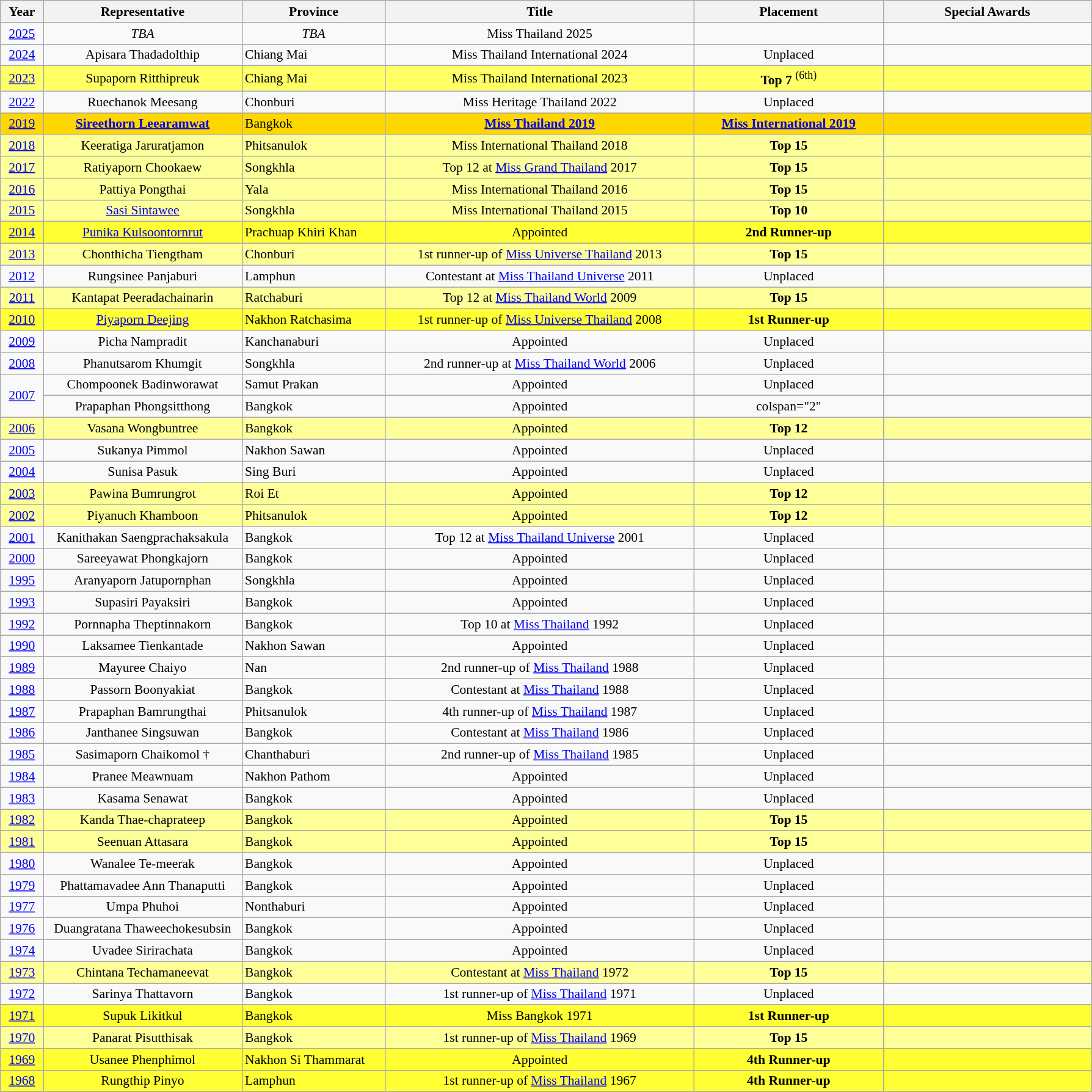<table class="wikitable" style="font-size: 90%; text-align:center">
<tr>
<th width="40">Year</th>
<th width="210">Representative</th>
<th width="150">Province</th>
<th width="330">Title</th>
<th width="200">Placement</th>
<th width="220">Special Awards</th>
</tr>
<tr>
<td><a href='#'>2025</a></td>
<td><em>TBA</em></td>
<td><em>TBA</em></td>
<td>Miss Thailand 2025</td>
<td></td>
<td></td>
</tr>
<tr>
<td><a href='#'>2024</a></td>
<td>Apisara Thadadolthip</td>
<td align=left>Chiang Mai</td>
<td>Miss Thailand International 2024</td>
<td align="center">Unplaced</td>
<td></td>
</tr>
<tr style="background-color:#FFFF66; : bold">
<td><a href='#'>2023</a></td>
<td>Supaporn Ritthipreuk </td>
<td align=left>Chiang Mai</td>
<td>Miss Thailand International 2023</td>
<td align="center"><strong>Top 7</strong> <sup>(6th)</sup></td>
<td style="background:;"></td>
</tr>
<tr>
<td><a href='#'>2022</a></td>
<td>Ruechanok Meesang</td>
<td align=left>Chonburi</td>
<td>Miss Heritage Thailand 2022</td>
<td align="center">Unplaced</td>
<td></td>
</tr>
<tr style="background-color:gold; : bold">
<td><a href='#'>2019</a></td>
<td><strong><a href='#'>Sireethorn Leearamwat</a></strong> </td>
<td align=left>Bangkok</td>
<td><strong><a href='#'>Miss Thailand 2019</a></strong></td>
<td align="center"><strong><a href='#'>Miss International 2019</a></strong></td>
<td style="background:;"></td>
</tr>
<tr style="background-color:#FFFF99; : bold">
<td><a href='#'>2018</a></td>
<td>Keeratiga Jaruratjamon</td>
<td align=left>Phitsanulok</td>
<td>Miss International Thailand 2018</td>
<td align="center"><strong>Top 15</strong></td>
<td></td>
</tr>
<tr style="background-color:#FFFF99; : bold">
<td><a href='#'>2017</a></td>
<td>Ratiyaporn Chookaew</td>
<td align=left>Songkhla</td>
<td>Top 12 at <a href='#'>Miss Grand Thailand</a> 2017</td>
<td align="center"><strong>Top 15</strong></td>
<td></td>
</tr>
<tr style="background-color:#FFFF99; : bold">
<td><a href='#'>2016</a></td>
<td>Pattiya Pongthai</td>
<td align=left>Yala</td>
<td>Miss International Thailand 2016</td>
<td align="center"><strong>Top 15</strong></td>
<td></td>
</tr>
<tr style="background-color:#FFFF99; : bold">
<td><a href='#'>2015</a></td>
<td><a href='#'>Sasi Sintawee</a></td>
<td align=left>Songkhla</td>
<td>Miss International Thailand 2015</td>
<td align="center"><strong>Top 10</strong></td>
<td></td>
</tr>
<tr style="background-color:#FFFF33; : bold">
<td><a href='#'>2014</a></td>
<td><a href='#'>Punika Kulsoontornrut</a></td>
<td align=left>Prachuap Khiri Khan</td>
<td>Appointed</td>
<td align="center"><strong>2nd Runner-up</strong></td>
<td></td>
</tr>
<tr style="background-color:#FFFF99; : bold">
<td><a href='#'>2013</a></td>
<td>Chonthicha Tiengtham</td>
<td align=left>Chonburi</td>
<td>1st runner-up of <a href='#'>Miss Universe Thailand</a> 2013</td>
<td align="center"><strong>Top 15</strong></td>
<td style="background:;"></td>
</tr>
<tr>
<td><a href='#'>2012</a></td>
<td>Rungsinee Panjaburi</td>
<td align=left>Lamphun</td>
<td>Contestant at <a href='#'>Miss Thailand Universe</a> 2011</td>
<td align="center">Unplaced</td>
<td></td>
</tr>
<tr style="background-color:#FFFF99; : bold">
<td><a href='#'>2011</a></td>
<td>Kantapat Peeradachainarin</td>
<td align=left>Ratchaburi</td>
<td>Top 12 at <a href='#'>Miss Thailand World</a> 2009</td>
<td align="center"><strong>Top 15</strong></td>
<td style="background:;"></td>
</tr>
<tr style="background-color:#FFFF33; : bold">
<td><a href='#'>2010</a></td>
<td><a href='#'>Piyaporn Deejing</a></td>
<td align=left>Nakhon Ratchasima</td>
<td>1st runner-up of <a href='#'>Miss Universe Thailand</a> 2008</td>
<td align="center"><strong>1st Runner-up</strong></td>
<td></td>
</tr>
<tr>
<td><a href='#'>2009</a></td>
<td>Picha Nampradit</td>
<td align=left>Kanchanaburi</td>
<td>Appointed</td>
<td align="center">Unplaced</td>
<td></td>
</tr>
<tr>
<td><a href='#'>2008</a></td>
<td>Phanutsarom Khumgit</td>
<td align=left>Songkhla</td>
<td>2nd runner-up at <a href='#'>Miss Thailand World</a> 2006</td>
<td align="center">Unplaced</td>
<td></td>
</tr>
<tr>
<td rowspan="2"><a href='#'>2007</a></td>
<td>Chompoonek Badinworawat</td>
<td align=left>Samut Prakan</td>
<td>Appointed</td>
<td align="center">Unplaced</td>
<td></td>
</tr>
<tr>
<td>Prapaphan Phongsitthong</td>
<td align=left>Bangkok</td>
<td>Appointed</td>
<td>colspan="2" </td>
</tr>
<tr style="background-color:#FFFF99; : bold">
<td><a href='#'>2006</a></td>
<td>Vasana Wongbuntree</td>
<td align=left>Bangkok</td>
<td>Appointed</td>
<td align="center"><strong>Top 12</strong></td>
<td style="background:;"></td>
</tr>
<tr>
<td><a href='#'>2005</a></td>
<td>Sukanya Pimmol</td>
<td align=left>Nakhon Sawan</td>
<td>Appointed</td>
<td align="center">Unplaced</td>
<td></td>
</tr>
<tr>
<td><a href='#'>2004</a></td>
<td>Sunisa Pasuk</td>
<td align=left>Sing Buri</td>
<td>Appointed</td>
<td align="center">Unplaced</td>
<td></td>
</tr>
<tr style="background-color:#FFFF99; : bold">
<td><a href='#'>2003</a></td>
<td>Pawina Bumrungrot</td>
<td align=left>Roi Et</td>
<td>Appointed</td>
<td align="center"><strong>Top 12</strong></td>
<td></td>
</tr>
<tr style="background-color:#FFFF99; : bold">
<td><a href='#'>2002</a></td>
<td>Piyanuch Khamboon</td>
<td align=left>Phitsanulok</td>
<td>Appointed</td>
<td align="center"><strong>Top 12</strong></td>
<td></td>
</tr>
<tr>
<td><a href='#'>2001</a></td>
<td>Kanithakan Saengprachaksakula</td>
<td align=left>Bangkok</td>
<td>Top 12 at <a href='#'>Miss Thailand Universe</a> 2001</td>
<td align="center">Unplaced</td>
<td></td>
</tr>
<tr>
<td><a href='#'>2000</a></td>
<td>Sareeyawat Phongkajorn</td>
<td align=left>Bangkok</td>
<td>Appointed</td>
<td align="center">Unplaced</td>
<td></td>
</tr>
<tr>
<td><a href='#'>1995</a></td>
<td>Aranyaporn Jatupornphan</td>
<td align=left>Songkhla</td>
<td>Appointed</td>
<td align="center">Unplaced</td>
<td></td>
</tr>
<tr>
<td><a href='#'>1993</a></td>
<td>Supasiri Payaksiri</td>
<td align=left>Bangkok</td>
<td>Appointed</td>
<td align="center">Unplaced</td>
<td></td>
</tr>
<tr>
<td><a href='#'>1992</a></td>
<td>Pornnapha Theptinnakorn</td>
<td align=left>Bangkok</td>
<td>Top 10 at <a href='#'>Miss Thailand</a> 1992</td>
<td align="center">Unplaced</td>
<td></td>
</tr>
<tr>
<td><a href='#'>1990</a></td>
<td>Laksamee Tienkantade</td>
<td align=left>Nakhon Sawan</td>
<td>Appointed</td>
<td align="center">Unplaced</td>
<td></td>
</tr>
<tr>
<td><a href='#'>1989</a></td>
<td>Mayuree Chaiyo</td>
<td align=left>Nan</td>
<td>2nd runner-up of <a href='#'>Miss Thailand</a> 1988</td>
<td align="center">Unplaced</td>
<td></td>
</tr>
<tr>
<td><a href='#'>1988</a></td>
<td>Passorn Boonyakiat</td>
<td align=left>Bangkok</td>
<td>Contestant at <a href='#'>Miss Thailand</a> 1988</td>
<td align="center">Unplaced</td>
<td style="background:;"></td>
</tr>
<tr>
<td><a href='#'>1987</a></td>
<td>Prapaphan Bamrungthai</td>
<td align=left>Phitsanulok</td>
<td>4th runner-up of <a href='#'>Miss Thailand</a> 1987</td>
<td align="center">Unplaced</td>
<td></td>
</tr>
<tr>
<td><a href='#'>1986</a></td>
<td>Janthanee Singsuwan</td>
<td align=left>Bangkok</td>
<td>Contestant at <a href='#'>Miss Thailand</a> 1986</td>
<td align="center">Unplaced</td>
<td></td>
</tr>
<tr>
<td><a href='#'>1985</a></td>
<td>Sasimaporn Chaikomol †</td>
<td align=left>Chanthaburi</td>
<td>2nd runner-up of <a href='#'>Miss Thailand</a> 1985</td>
<td align="center">Unplaced</td>
<td></td>
</tr>
<tr>
<td><a href='#'>1984</a></td>
<td>Pranee Meawnuam</td>
<td align=left>Nakhon Pathom</td>
<td>Appointed</td>
<td align="center">Unplaced</td>
<td></td>
</tr>
<tr>
<td><a href='#'>1983</a></td>
<td>Kasama Senawat</td>
<td align=left>Bangkok</td>
<td>Appointed</td>
<td align="center">Unplaced</td>
<td></td>
</tr>
<tr style="background-color:#FFFF99; : bold">
<td><a href='#'>1982</a></td>
<td>Kanda Thae-chaprateep</td>
<td align=left>Bangkok</td>
<td>Appointed</td>
<td align="center"><strong>Top 15</strong></td>
<td></td>
</tr>
<tr style="background-color:#FFFF99; : bold">
<td><a href='#'>1981</a></td>
<td>Seenuan Attasara</td>
<td align=left>Bangkok</td>
<td>Appointed</td>
<td align="center"><strong>Top 15</strong></td>
<td></td>
</tr>
<tr>
<td><a href='#'>1980</a></td>
<td>Wanalee Te-meerak</td>
<td align=left>Bangkok</td>
<td>Appointed</td>
<td align="center">Unplaced</td>
<td></td>
</tr>
<tr>
<td><a href='#'>1979</a></td>
<td>Phattamavadee Ann Thanaputti</td>
<td align=left>Bangkok</td>
<td>Appointed</td>
<td align="center">Unplaced</td>
<td></td>
</tr>
<tr>
<td><a href='#'>1977</a></td>
<td>Umpa Phuhoi</td>
<td align=left>Nonthaburi</td>
<td>Appointed</td>
<td align="center">Unplaced</td>
<td></td>
</tr>
<tr>
<td><a href='#'>1976</a></td>
<td>Duangratana Thaweechokesubsin</td>
<td align=left>Bangkok</td>
<td>Appointed</td>
<td align="center">Unplaced</td>
<td></td>
</tr>
<tr>
<td><a href='#'>1974</a></td>
<td>Uvadee Sirirachata</td>
<td align=left>Bangkok</td>
<td>Appointed</td>
<td align="center">Unplaced</td>
<td></td>
</tr>
<tr style="background-color:#FFFF99; : bold">
<td><a href='#'>1973</a></td>
<td>Chintana Techamaneevat</td>
<td align=left>Bangkok</td>
<td>Contestant at <a href='#'>Miss Thailand</a> 1972</td>
<td align="center"><strong>Top 15</strong></td>
<td></td>
</tr>
<tr>
<td><a href='#'>1972</a></td>
<td>Sarinya Thattavorn</td>
<td align=left>Bangkok</td>
<td>1st runner-up of <a href='#'>Miss Thailand</a> 1971</td>
<td align="center">Unplaced</td>
<td></td>
</tr>
<tr style="background-color:#FFFF33; : bold">
<td><a href='#'>1971</a></td>
<td>Supuk Likitkul</td>
<td align=left>Bangkok</td>
<td>Miss Bangkok 1971</td>
<td align="center"><strong>1st Runner-up</strong></td>
<td></td>
</tr>
<tr style="background-color:#FFFF99; : bold">
<td><a href='#'>1970</a></td>
<td>Panarat Pisutthisak</td>
<td align=left>Bangkok</td>
<td>1st runner-up of <a href='#'>Miss Thailand</a> 1969</td>
<td align="center"><strong>Top 15</strong></td>
<td></td>
</tr>
<tr style="background-color:#FFFF33; : bold">
<td><a href='#'>1969</a></td>
<td>Usanee Phenphimol</td>
<td align=left>Nakhon Si Thammarat</td>
<td>Appointed</td>
<td align="center"><strong>4th Runner-up</strong></td>
<td></td>
</tr>
<tr style="background-color:#FFFF33; : bold">
<td><a href='#'>1968</a></td>
<td>Rungthip Pinyo</td>
<td align=left>Lamphun</td>
<td>1st runner-up of <a href='#'>Miss Thailand</a> 1967</td>
<td align="center"><strong>4th Runner-up</strong></td>
<td style="background:;"></td>
</tr>
</table>
